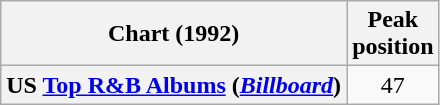<table class="wikitable sortable plainrowheaders" style="text-align:center">
<tr>
<th scope="col">Chart (1992)</th>
<th scope="col">Peak<br> position</th>
</tr>
<tr>
<th scope="row">US <a href='#'>Top R&B Albums</a> (<em><a href='#'>Billboard</a></em>)</th>
<td>47</td>
</tr>
</table>
